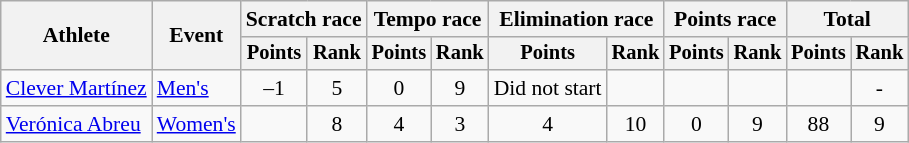<table class=wikitable style=font-size:90%;text-align:center>
<tr>
<th rowspan=2>Athlete</th>
<th rowspan=2>Event</th>
<th colspan=2>Scratch race</th>
<th colspan=2>Tempo race</th>
<th colspan=2>Elimination race</th>
<th colspan=2>Points race</th>
<th colspan=2>Total</th>
</tr>
<tr style=font-size:95%>
<th>Points</th>
<th>Rank</th>
<th>Points</th>
<th>Rank</th>
<th>Points</th>
<th>Rank</th>
<th>Points</th>
<th>Rank</th>
<th>Points</th>
<th>Rank</th>
</tr>
<tr>
<td align=left><a href='#'>Clever Martínez</a></td>
<td align=left><a href='#'>Men's</a></td>
<td>–1</td>
<td>5</td>
<td>0</td>
<td>9</td>
<td>Did not start</td>
<td></td>
<td></td>
<td></td>
<td></td>
<td>-</td>
</tr>
<tr>
<td align=left><a href='#'>Verónica Abreu</a></td>
<td align=left><a href='#'>Women's</a></td>
<td></td>
<td>8</td>
<td>4</td>
<td>3</td>
<td>4</td>
<td>10</td>
<td>0</td>
<td>9</td>
<td>88</td>
<td>9</td>
</tr>
</table>
